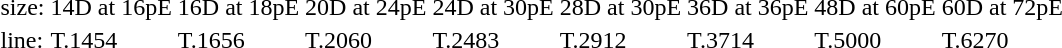<table style="margin-left:40px;">
<tr>
<td>size:</td>
<td>14D at 16pE</td>
<td>16D at 18pE</td>
<td>20D at 24pE</td>
<td>24D at 30pE</td>
<td>28D at 30pE</td>
<td>36D at 36pE</td>
<td>48D at 60pE</td>
<td>60D at 72pE</td>
</tr>
<tr>
<td>line:</td>
<td>T.1454</td>
<td>T.1656</td>
<td>T.2060</td>
<td>T.2483</td>
<td>T.2912</td>
<td>T.3714</td>
<td>T.5000</td>
<td>T.6270</td>
</tr>
</table>
